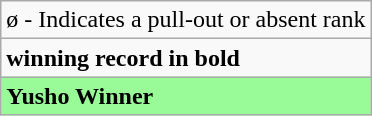<table class="wikitable">
<tr>
<td>ø - Indicates a pull-out or absent rank</td>
</tr>
<tr>
<td><strong>winning record in bold</strong></td>
</tr>
<tr>
<td style="background: PaleGreen;"><strong>Yusho Winner</strong></td>
</tr>
</table>
